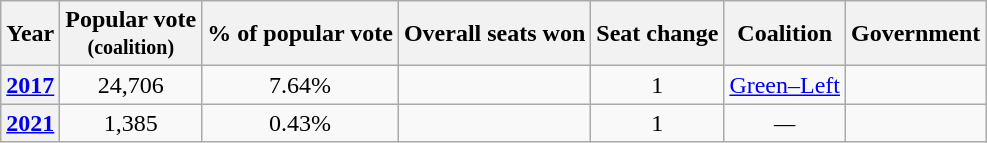<table class="wikitable" style="text-align:center">
<tr>
<th>Year</th>
<th>Popular vote <br><small>(coalition)</small></th>
<th>% of popular vote</th>
<th>Overall seats won</th>
<th>Seat change</th>
<th>Coalition</th>
<th>Government</th>
</tr>
<tr>
<th><a href='#'>2017</a></th>
<td>24,706</td>
<td>7.64%</td>
<td></td>
<td> 1</td>
<td><a href='#'>Green–Left</a></td>
<td></td>
</tr>
<tr>
<th><a href='#'>2021</a></th>
<td>1,385</td>
<td>0.43%</td>
<td></td>
<td> 1</td>
<td><em>—</em></td>
<td></td>
</tr>
</table>
